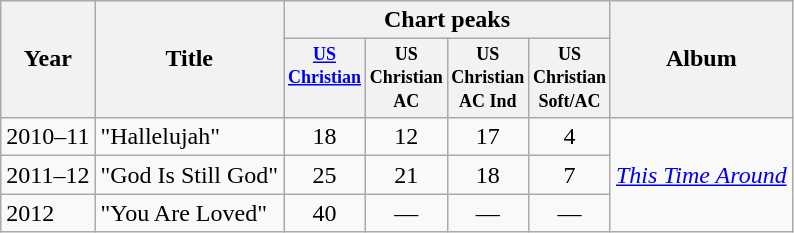<table class="wikitable">
<tr>
<th rowspan="2">Year</th>
<th rowspan="2">Title</th>
<th colspan="4">Chart peaks</th>
<th rowspan="2">Album</th>
</tr>
<tr style="font-size:75%;line-height:1.3;vertical-align:top">
<th style="width:3em"><a href='#'>US Christian</a></th>
<th style="width:3em">US Christian AC</th>
<th style="width:3em">US Christian AC Ind</th>
<th style="width:3em">US Christian Soft/AC</th>
</tr>
<tr>
<td>2010–11</td>
<td>"Hallelujah"</td>
<td style="text-align:center;">18</td>
<td style="text-align:center;">12</td>
<td style="text-align:center;">17</td>
<td style="text-align:center;">4</td>
<td rowspan="3"><em><a href='#'>This Time Around</a></em></td>
</tr>
<tr>
<td>2011–12</td>
<td>"God Is Still God"</td>
<td style="text-align:center;">25</td>
<td style="text-align:center;">21</td>
<td style="text-align:center;">18</td>
<td style="text-align:center;">7</td>
</tr>
<tr>
<td>2012</td>
<td>"You Are Loved"</td>
<td style="text-align:center;">40</td>
<td style="text-align:center;">—</td>
<td style="text-align:center;">—</td>
<td style="text-align:center;">—</td>
</tr>
</table>
